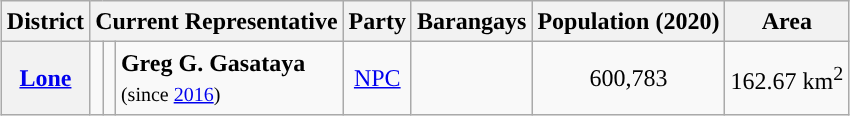<table class="wikitable sortable" style="margin: 1em auto; font-size:100%; line-height:20px; text-align:center">
<tr>
<th>District</th>
<th colspan="3">Current Representative</th>
<th>Party</th>
<th>Barangays</th>
<th>Population (2020)</th>
<th>Area</th>
</tr>
<tr>
<th><a href='#'>Lone</a></th>
<td style="background:"></td>
<td></td>
<td style="text-align:left;"><strong>Greg G. Gasataya	</strong><br><small>(since <a href='#'>2016</a>)</small></td>
<td><a href='#'>NPC</a></td>
<td></td>
<td>600,783</td>
<td>162.67 km<sup>2</sup></td>
</tr>
</table>
